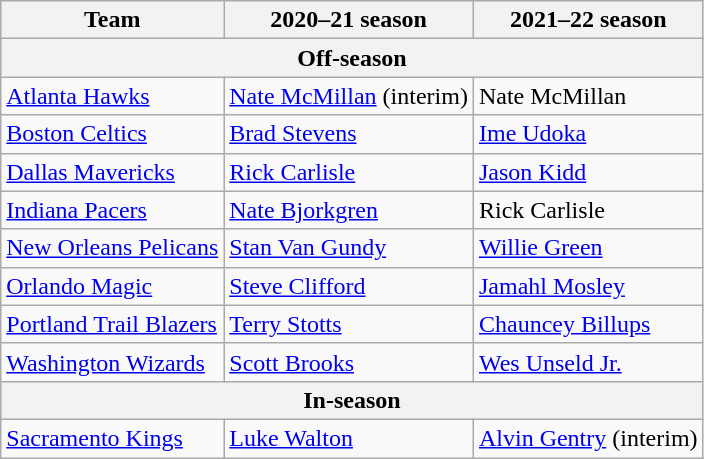<table class="wikitable">
<tr>
<th>Team</th>
<th>2020–21 season</th>
<th>2021–22 season</th>
</tr>
<tr>
<th colspan="3">Off-season</th>
</tr>
<tr>
<td><a href='#'>Atlanta Hawks</a></td>
<td><a href='#'>Nate McMillan</a> (interim)</td>
<td>Nate McMillan</td>
</tr>
<tr>
<td><a href='#'>Boston Celtics</a></td>
<td><a href='#'>Brad Stevens</a></td>
<td><a href='#'>Ime Udoka</a></td>
</tr>
<tr>
<td><a href='#'>Dallas Mavericks</a></td>
<td><a href='#'>Rick Carlisle</a></td>
<td><a href='#'>Jason Kidd</a></td>
</tr>
<tr>
<td><a href='#'>Indiana Pacers</a></td>
<td><a href='#'>Nate Bjorkgren</a></td>
<td>Rick Carlisle</td>
</tr>
<tr>
<td><a href='#'>New Orleans Pelicans</a></td>
<td><a href='#'>Stan Van Gundy</a></td>
<td><a href='#'>Willie Green</a></td>
</tr>
<tr>
<td><a href='#'>Orlando Magic</a></td>
<td><a href='#'>Steve Clifford</a></td>
<td><a href='#'>Jamahl Mosley</a></td>
</tr>
<tr>
<td><a href='#'>Portland Trail Blazers</a></td>
<td><a href='#'>Terry Stotts</a></td>
<td><a href='#'>Chauncey Billups</a></td>
</tr>
<tr>
<td><a href='#'>Washington Wizards</a></td>
<td><a href='#'>Scott Brooks</a></td>
<td><a href='#'>Wes Unseld Jr.</a></td>
</tr>
<tr>
<th colspan="3">In-season</th>
</tr>
<tr>
<td><a href='#'>Sacramento Kings</a></td>
<td><a href='#'>Luke Walton</a></td>
<td><a href='#'>Alvin Gentry</a> (interim)</td>
</tr>
</table>
